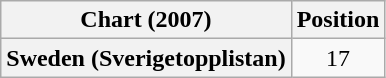<table class="wikitable plainrowheaders" style="text-align:center">
<tr>
<th scope="col">Chart (2007)</th>
<th scope="col">Position</th>
</tr>
<tr>
<th scope="row">Sweden (Sverigetopplistan)</th>
<td>17</td>
</tr>
</table>
